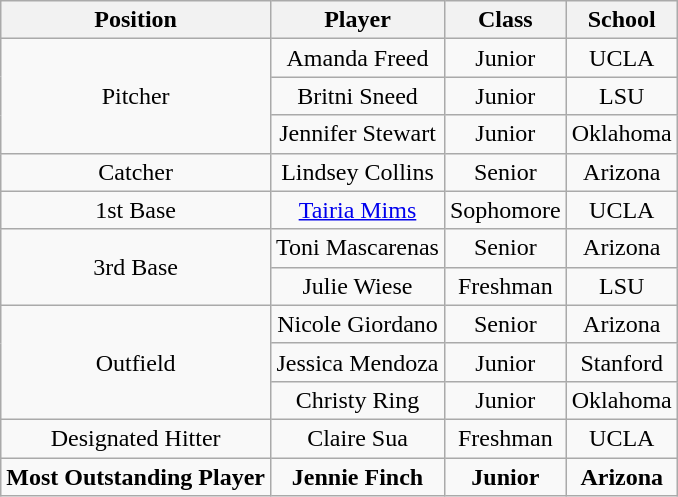<table class="wikitable">
<tr>
<th>Position</th>
<th>Player</th>
<th>Class</th>
<th>School</th>
</tr>
<tr align=center>
<td rowspan=3>Pitcher</td>
<td>Amanda Freed</td>
<td>Junior</td>
<td>UCLA</td>
</tr>
<tr align=center>
<td>Britni Sneed</td>
<td>Junior</td>
<td>LSU</td>
</tr>
<tr align=center>
<td>Jennifer Stewart</td>
<td>Junior</td>
<td>Oklahoma</td>
</tr>
<tr align=center>
<td rowspan=1>Catcher</td>
<td>Lindsey Collins</td>
<td>Senior</td>
<td>Arizona</td>
</tr>
<tr align=center>
<td rowspan=1>1st Base</td>
<td><a href='#'>Tairia Mims</a></td>
<td>Sophomore</td>
<td>UCLA</td>
</tr>
<tr align=center>
<td rowspan=2>3rd Base</td>
<td>Toni Mascarenas</td>
<td>Senior</td>
<td>Arizona</td>
</tr>
<tr align=center>
<td>Julie Wiese</td>
<td>Freshman</td>
<td>LSU</td>
</tr>
<tr align=center>
<td rowspan=3>Outfield</td>
<td>Nicole Giordano</td>
<td>Senior</td>
<td>Arizona</td>
</tr>
<tr align=center>
<td>Jessica Mendoza</td>
<td>Junior</td>
<td>Stanford</td>
</tr>
<tr align=center>
<td>Christy Ring</td>
<td>Junior</td>
<td>Oklahoma</td>
</tr>
<tr align=center>
<td rowspan=1>Designated Hitter</td>
<td>Claire Sua</td>
<td>Freshman</td>
<td>UCLA</td>
</tr>
<tr align=center>
<td><strong>Most Outstanding Player</strong></td>
<td><strong>Jennie Finch</strong></td>
<td><strong>Junior</strong></td>
<td><strong>Arizona</strong></td>
</tr>
</table>
